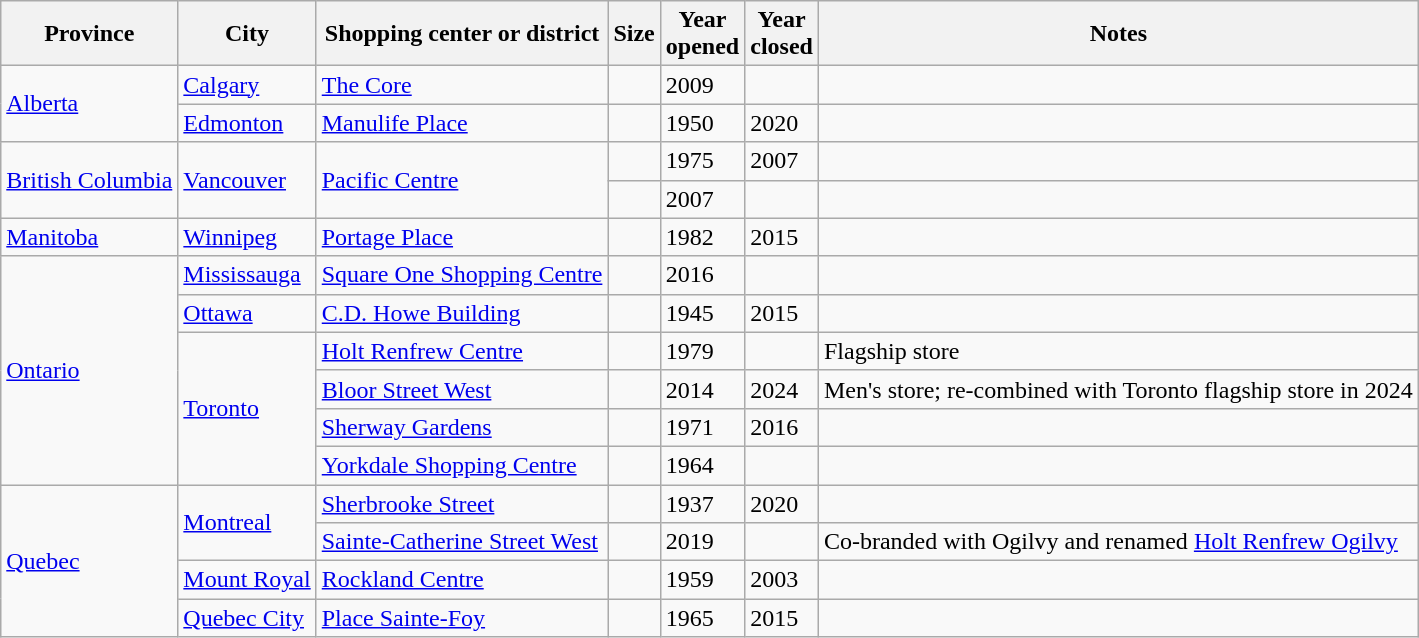<table class="wikitable sortable">
<tr>
<th>Province</th>
<th>City</th>
<th>Shopping center or district</th>
<th>Size</th>
<th>Year<br>opened</th>
<th>Year<br>closed</th>
<th class="unsortable">Notes</th>
</tr>
<tr>
<td rowspan="2"><a href='#'>Alberta</a></td>
<td><a href='#'>Calgary</a></td>
<td><a href='#'>The Core</a></td>
<td></td>
<td>2009</td>
<td></td>
<td></td>
</tr>
<tr>
<td><a href='#'>Edmonton</a></td>
<td><a href='#'>Manulife Place</a></td>
<td></td>
<td>1950</td>
<td>2020</td>
<td></td>
</tr>
<tr>
<td rowspan="2"><a href='#'>British Columbia</a></td>
<td rowspan="2"><a href='#'>Vancouver</a></td>
<td rowspan="2"><a href='#'>Pacific Centre</a></td>
<td></td>
<td>1975</td>
<td>2007</td>
<td></td>
</tr>
<tr>
<td></td>
<td>2007</td>
<td></td>
<td></td>
</tr>
<tr>
<td><a href='#'>Manitoba</a></td>
<td><a href='#'>Winnipeg</a></td>
<td><a href='#'>Portage Place</a></td>
<td></td>
<td>1982</td>
<td>2015</td>
<td></td>
</tr>
<tr>
<td rowspan="6"><a href='#'>Ontario</a></td>
<td><a href='#'>Mississauga</a></td>
<td><a href='#'>Square One Shopping Centre</a></td>
<td></td>
<td>2016</td>
<td></td>
<td></td>
</tr>
<tr>
<td><a href='#'>Ottawa</a></td>
<td><a href='#'>C.D. Howe Building</a></td>
<td></td>
<td>1945</td>
<td>2015</td>
<td></td>
</tr>
<tr>
<td rowspan="4"><a href='#'>Toronto</a></td>
<td><a href='#'>Holt Renfrew Centre</a></td>
<td></td>
<td>1979</td>
<td></td>
<td>Flagship store</td>
</tr>
<tr>
<td><a href='#'>Bloor Street West</a></td>
<td></td>
<td>2014</td>
<td>2024</td>
<td>Men's store; re-combined with Toronto flagship store in 2024</td>
</tr>
<tr>
<td><a href='#'>Sherway Gardens</a></td>
<td></td>
<td>1971</td>
<td>2016</td>
<td></td>
</tr>
<tr>
<td><a href='#'>Yorkdale Shopping Centre</a></td>
<td></td>
<td>1964</td>
<td></td>
<td></td>
</tr>
<tr>
<td rowspan="4"><a href='#'>Quebec</a></td>
<td rowspan="2"><a href='#'>Montreal</a></td>
<td><a href='#'>Sherbrooke Street</a></td>
<td></td>
<td>1937</td>
<td>2020</td>
<td></td>
</tr>
<tr>
<td><a href='#'>Sainte-Catherine Street West</a></td>
<td></td>
<td>2019</td>
<td></td>
<td>Co-branded with Ogilvy and renamed <a href='#'>Holt Renfrew Ogilvy</a></td>
</tr>
<tr>
<td><a href='#'>Mount Royal</a></td>
<td><a href='#'>Rockland Centre</a></td>
<td></td>
<td>1959</td>
<td>2003</td>
<td></td>
</tr>
<tr>
<td><a href='#'>Quebec City</a></td>
<td><a href='#'>Place Sainte-Foy</a></td>
<td></td>
<td>1965</td>
<td>2015</td>
<td></td>
</tr>
</table>
